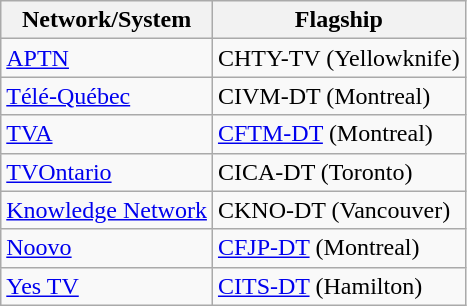<table class="wikitable">
<tr>
<th>Network/System</th>
<th>Flagship</th>
</tr>
<tr>
<td><a href='#'>APTN</a></td>
<td>CHTY-TV (Yellowknife)</td>
</tr>
<tr>
<td><a href='#'>Télé-Québec</a></td>
<td>CIVM-DT (Montreal)</td>
</tr>
<tr>
<td><a href='#'>TVA</a></td>
<td><a href='#'>CFTM-DT</a> (Montreal)</td>
</tr>
<tr>
<td><a href='#'>TVOntario</a></td>
<td>CICA-DT (Toronto)</td>
</tr>
<tr>
<td><a href='#'>Knowledge Network</a></td>
<td>CKNO-DT (Vancouver)</td>
</tr>
<tr>
<td><a href='#'>Noovo</a></td>
<td><a href='#'>CFJP-DT</a> (Montreal)</td>
</tr>
<tr>
<td><a href='#'>Yes TV</a></td>
<td><a href='#'>CITS-DT</a> (Hamilton)</td>
</tr>
</table>
